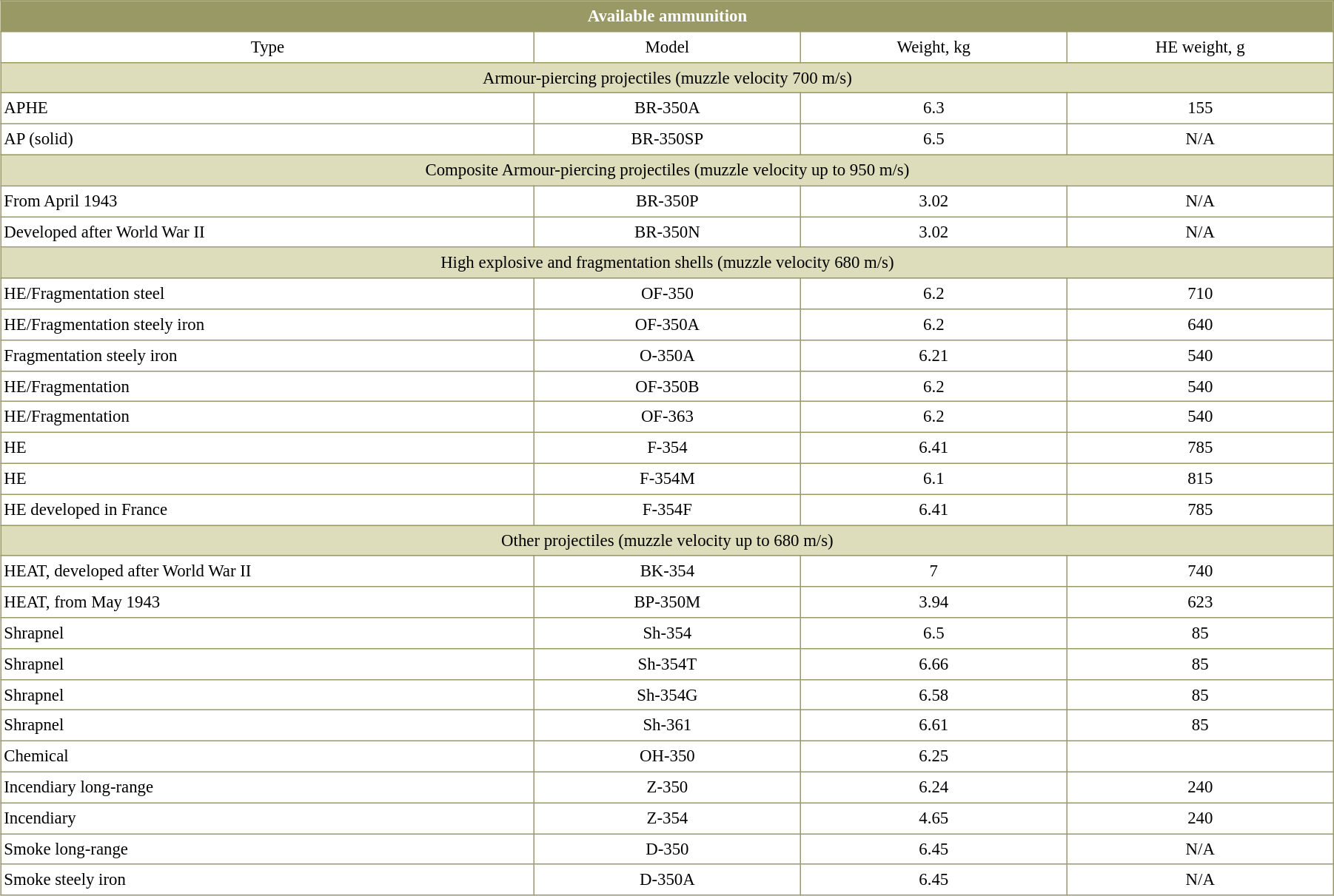<table border=0 cellspacing=0 cellpadding=2 style="margin:0 0 .5em 1em; width:95%; background:#fff; border-collapse:collapse; border:1px solid #996; line-height:1.5; font-size:95%">
<tr style="vertical-align:top; text-align:center; border:1px solid #996; background-color:#996; color:#fff">
<td colspan="4"><strong>Available ammunition</strong></td>
</tr>
<tr style="vertical-align:top; text-align:center; border:1px solid #996;">
<td width="40%"  style="border:1px solid #996">Type</td>
<td width="20%"  style="border:1px solid #996">Model</td>
<td width="20%"  style="border:1px solid #996">Weight, kg</td>
<td width="20%"  style="border:1px solid #996">HE weight, g</td>
</tr>
<tr style="vertical-align:top; text-align:center; border:1px solid #996; background-color:#ddb;">
<td colspan="4">Armour-piercing projectiles (muzzle velocity 700 m/s)</td>
</tr>
<tr style="vertical-align:top; text-align:center;">
<td style="border:1px solid #996; text-align:left">APHE</td>
<td style="border:1px solid #996">BR-350A</td>
<td style="border:1px solid #996">6.3</td>
<td style="border:1px solid #996">155</td>
</tr>
<tr style="vertical-align:top; text-align:center;">
<td style="border:1px solid #996; text-align:left">AP (solid)</td>
<td style="border:1px solid #996">BR-350SP</td>
<td style="border:1px solid #996">6.5</td>
<td style="border:1px solid #996">N/A</td>
</tr>
<tr style="vertical-align:top; text-align:center; border:1px solid #996; background-color:#ddb;">
<td colspan="4">Composite Armour-piercing projectiles (muzzle velocity up to 950 m/s)</td>
</tr>
<tr style="vertical-align:top; text-align:center;">
<td style="border:1px solid #996; text-align:left">From April 1943</td>
<td style="border:1px solid #996">BR-350P</td>
<td style="border:1px solid #996">3.02</td>
<td style="border:1px solid #996">N/A</td>
</tr>
<tr style="vertical-align:top; text-align:center;">
<td style="border:1px solid #996; text-align:left">Developed after World War II</td>
<td style="border:1px solid #996">BR-350N</td>
<td style="border:1px solid #996">3.02</td>
<td style="border:1px solid #996">N/A</td>
</tr>
<tr style="vertical-align:top; text-align:center; border:1px solid #996; background-color:#ddb;">
<td colspan="4">High explosive and fragmentation shells (muzzle velocity 680 m/s)</td>
</tr>
<tr style="vertical-align:top; text-align:center;">
<td style="border:1px solid #996; text-align:left">HE/Fragmentation steel</td>
<td style="border:1px solid #996">OF-350</td>
<td style="border:1px solid #996">6.2</td>
<td style="border:1px solid #996">710</td>
</tr>
<tr style="vertical-align:top; text-align:center;">
<td style="border:1px solid #996; text-align:left">HE/Fragmentation steely iron</td>
<td style="border:1px solid #996">OF-350A</td>
<td style="border:1px solid #996">6.2</td>
<td style="border:1px solid #996">640</td>
</tr>
<tr style="vertical-align:top; text-align:center;">
<td style="border:1px solid #996; text-align:left">Fragmentation steely iron</td>
<td style="border:1px solid #996">O-350A</td>
<td style="border:1px solid #996">6.21</td>
<td style="border:1px solid #996">540</td>
</tr>
<tr style="vertical-align:top; text-align:center;">
<td style="border:1px solid #996; text-align:left">HE/Fragmentation</td>
<td style="border:1px solid #996">OF-350B</td>
<td style="border:1px solid #996">6.2</td>
<td style="border:1px solid #996">540</td>
</tr>
<tr style="vertical-align:top; text-align:center;">
<td style="border:1px solid #996; text-align:left">HE/Fragmentation</td>
<td style="border:1px solid #996">OF-363</td>
<td style="border:1px solid #996">6.2</td>
<td style="border:1px solid #996">540</td>
</tr>
<tr style="vertical-align:top; text-align:center;">
<td style="border:1px solid #996; text-align:left">HE</td>
<td style="border:1px solid #996">F-354</td>
<td style="border:1px solid #996">6.41</td>
<td style="border:1px solid #996">785</td>
</tr>
<tr style="vertical-align:top; text-align:center;">
<td style="border:1px solid #996; text-align:left">HE</td>
<td style="border:1px solid #996">F-354M</td>
<td style="border:1px solid #996">6.1</td>
<td style="border:1px solid #996">815</td>
</tr>
<tr style="vertical-align:top; text-align:center;">
<td style="border:1px solid #996; text-align:left">HE developed in France</td>
<td style="border:1px solid #996">F-354F</td>
<td style="border:1px solid #996">6.41</td>
<td style="border:1px solid #996">785</td>
</tr>
<tr style="vertical-align:top; text-align:center; border:1px solid #996; background-color:#ddb;">
<td colspan="4">Other projectiles (muzzle velocity up to 680 m/s)</td>
</tr>
<tr style="vertical-align:top; text-align:center;">
<td style="border:1px solid #996; text-align:left">HEAT, developed after World War II</td>
<td style="border:1px solid #996">BK-354</td>
<td style="border:1px solid #996">7</td>
<td style="border:1px solid #996">740</td>
</tr>
<tr style="vertical-align:top; text-align:center;">
<td style="border:1px solid #996; text-align:left">HEAT, from May 1943</td>
<td style="border:1px solid #996">BP-350M</td>
<td style="border:1px solid #996">3.94</td>
<td style="border:1px solid #996">623</td>
</tr>
<tr style="vertical-align:top; text-align:center;">
<td style="border:1px solid #996; text-align:left">Shrapnel</td>
<td style="border:1px solid #996">Sh-354</td>
<td style="border:1px solid #996">6.5</td>
<td style="border:1px solid #996">85</td>
</tr>
<tr style="vertical-align:top; text-align:center;">
<td style="border:1px solid #996; text-align:left">Shrapnel</td>
<td style="border:1px solid #996">Sh-354T</td>
<td style="border:1px solid #996">6.66</td>
<td style="border:1px solid #996">85</td>
</tr>
<tr style="vertical-align:top; text-align:center;">
<td style="border:1px solid #996; text-align:left">Shrapnel</td>
<td style="border:1px solid #996">Sh-354G</td>
<td style="border:1px solid #996">6.58</td>
<td style="border:1px solid #996">85</td>
</tr>
<tr style="vertical-align:top; text-align:center;">
<td style="border:1px solid #996; text-align:left">Shrapnel</td>
<td style="border:1px solid #996">Sh-361</td>
<td style="border:1px solid #996">6.61</td>
<td style="border:1px solid #996">85</td>
</tr>
<tr style="vertical-align:top; text-align:center;">
<td style="border:1px solid #996; text-align:left">Chemical</td>
<td style="border:1px solid #996">OH-350</td>
<td style="border:1px solid #996">6.25</td>
<td style="border:1px solid #996"></td>
</tr>
<tr style="vertical-align:top; text-align:center;">
<td style="border:1px solid #996; text-align:left">Incendiary long-range</td>
<td style="border:1px solid #996">Z-350</td>
<td style="border:1px solid #996">6.24</td>
<td style="border:1px solid #996">240</td>
</tr>
<tr style="vertical-align:top; text-align:center;">
<td style="border:1px solid #996; text-align:left">Incendiary</td>
<td style="border:1px solid #996">Z-354</td>
<td style="border:1px solid #996">4.65</td>
<td style="border:1px solid #996">240</td>
</tr>
<tr style="vertical-align:top; text-align:center;">
<td style="border:1px solid #996; text-align:left">Smoke long-range</td>
<td style="border:1px solid #996">D-350</td>
<td style="border:1px solid #996">6.45</td>
<td style="border:1px solid #996">N/A</td>
</tr>
<tr style="vertical-align:top; text-align:center;">
<td style="border:1px solid #996; text-align:left">Smoke steely iron</td>
<td style="border:1px solid #996">D-350A</td>
<td style="border:1px solid #996">6.45</td>
<td style="border:1px solid #996">N/A</td>
</tr>
</table>
